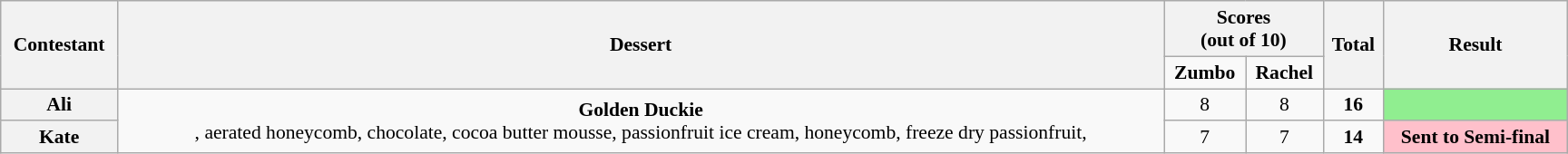<table class="wikitable plainrowheaders" style="text-align:center; font-size:90%; width:80em;">
<tr>
<th rowspan="2">Contestant</th>
<th rowspan="2">Dessert</th>
<th colspan="2">Scores<br>(out of 10)</th>
<th rowspan="2">Total<br></th>
<th rowspan="2">Result</th>
</tr>
<tr>
<td><strong>Zumbo</strong></td>
<td><strong>Rachel</strong></td>
</tr>
<tr>
<th>Ali</th>
<td rowspan="2"><strong>Golden Duckie</strong><br>, aerated honeycomb, chocolate, cocoa butter mousse, passionfruit ice cream, honeycomb, freeze dry passionfruit, </td>
<td>8</td>
<td>8</td>
<td><strong>16</strong></td>
<td style="background:lightgreen;"></td>
</tr>
<tr>
<th>Kate</th>
<td>7</td>
<td>7</td>
<td><strong>14</strong></td>
<td style="background:pink;"><strong>Sent to Semi-final</strong></td>
</tr>
</table>
